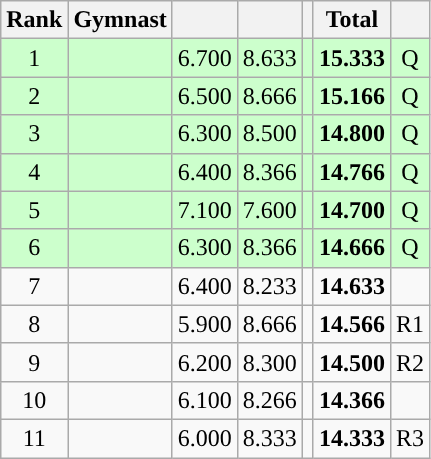<table class="wikitable sortable" style="text-align:center">
<tr>
<th>Rank</th>
<th>Gymnast</th>
<th><small></small></th>
<th><small></small></th>
<th><small></small></th>
<th>Total</th>
<th><small></small></th>
</tr>
<tr bgcolor=ccffcc>
<td>1</td>
<td align=left></td>
<td>6.700</td>
<td>8.633</td>
<td></td>
<td><strong>15.333</strong></td>
<td>Q</td>
</tr>
<tr bgcolor=ccffcc>
<td>2</td>
<td align=left></td>
<td>6.500</td>
<td>8.666</td>
<td></td>
<td><strong>15.166</strong></td>
<td>Q</td>
</tr>
<tr bgcolor=ccffcc>
<td>3</td>
<td align=left></td>
<td>6.300</td>
<td>8.500</td>
<td></td>
<td><strong>14.800</strong></td>
<td>Q</td>
</tr>
<tr bgcolor=ccffcc>
<td>4</td>
<td align=left></td>
<td>6.400</td>
<td>8.366</td>
<td></td>
<td><strong>14.766</strong></td>
<td>Q</td>
</tr>
<tr bgcolor=ccffcc>
<td>5</td>
<td align=left></td>
<td>7.100</td>
<td>7.600</td>
<td></td>
<td><strong>14.700</strong></td>
<td>Q</td>
</tr>
<tr bgcolor=ccffcc>
<td>6</td>
<td align=left></td>
<td>6.300</td>
<td>8.366</td>
<td></td>
<td><strong>14.666</strong></td>
<td>Q</td>
</tr>
<tr>
<td>7</td>
<td align=left></td>
<td>6.400</td>
<td>8.233</td>
<td></td>
<td><strong>14.633</strong></td>
<td></td>
</tr>
<tr>
<td>8</td>
<td align=left></td>
<td>5.900</td>
<td>8.666</td>
<td></td>
<td><strong>14.566</strong></td>
<td>R1</td>
</tr>
<tr>
<td>9</td>
<td align=left></td>
<td>6.200</td>
<td>8.300</td>
<td></td>
<td><strong>14.500</strong></td>
<td>R2</td>
</tr>
<tr>
<td>10</td>
<td align=left></td>
<td>6.100</td>
<td>8.266</td>
<td></td>
<td><strong>14.366</strong></td>
<td></td>
</tr>
<tr>
<td>11</td>
<td align=left></td>
<td>6.000</td>
<td>8.333</td>
<td></td>
<td><strong>14.333</strong></td>
<td>R3</td>
</tr>
</table>
